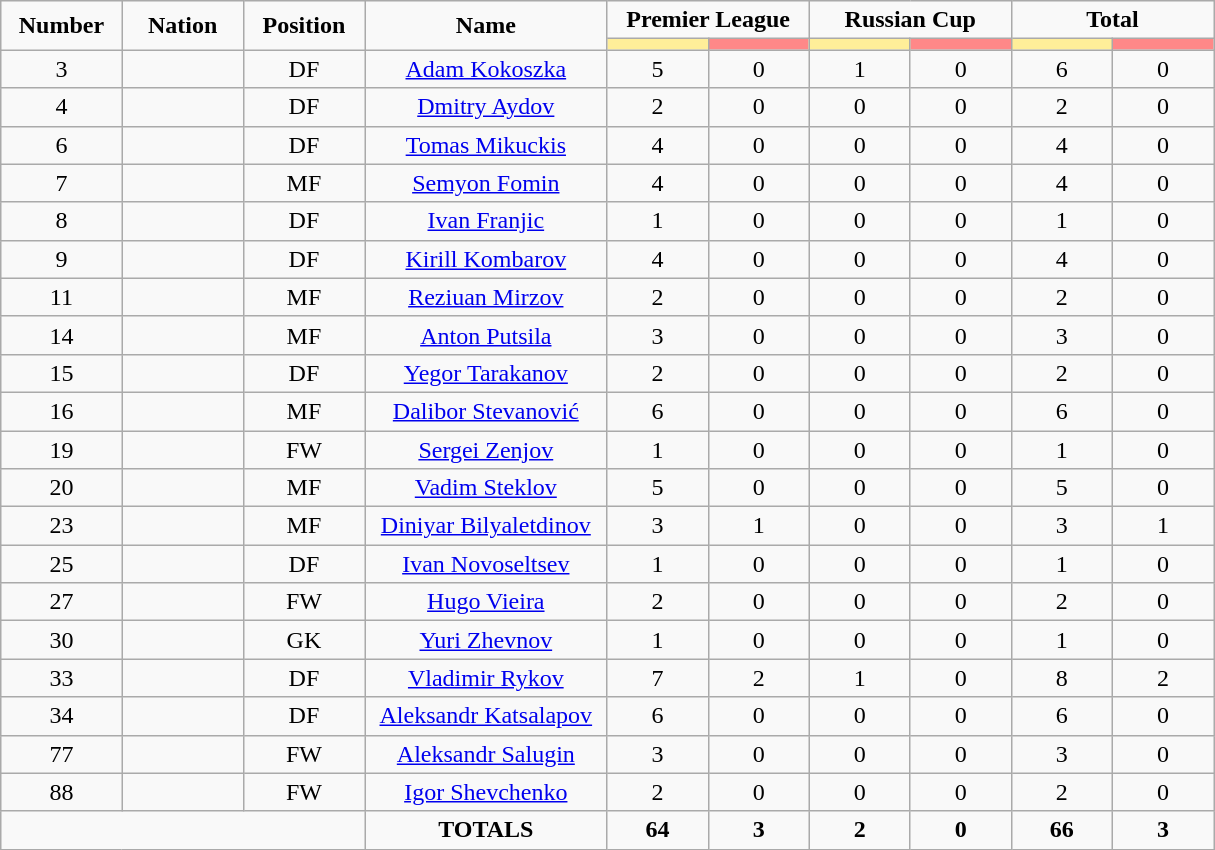<table class="wikitable" style="font-size: 100%; text-align: center;">
<tr>
<td rowspan="2" width="10%" align="center"><strong>Number</strong></td>
<td rowspan="2" width="10%" align="center"><strong>Nation</strong></td>
<td rowspan="2" width="10%" align="center"><strong>Position</strong></td>
<td rowspan="2" width="20%" align="center"><strong>Name</strong></td>
<td colspan="2" align="center"><strong>Premier League</strong></td>
<td colspan="2" align="center"><strong>Russian Cup</strong></td>
<td colspan="2" align="center"><strong>Total</strong></td>
</tr>
<tr>
<th width=60 style="background: #FFEE99"></th>
<th width=60 style="background: #FF8888"></th>
<th width=60 style="background: #FFEE99"></th>
<th width=60 style="background: #FF8888"></th>
<th width=60 style="background: #FFEE99"></th>
<th width=60 style="background: #FF8888"></th>
</tr>
<tr>
<td>3</td>
<td></td>
<td>DF</td>
<td><a href='#'>Adam Kokoszka</a></td>
<td>5</td>
<td>0</td>
<td>1</td>
<td>0</td>
<td>6</td>
<td>0</td>
</tr>
<tr>
<td>4</td>
<td></td>
<td>DF</td>
<td><a href='#'>Dmitry Aydov</a></td>
<td>2</td>
<td>0</td>
<td>0</td>
<td>0</td>
<td>2</td>
<td>0</td>
</tr>
<tr>
<td>6</td>
<td></td>
<td>DF</td>
<td><a href='#'>Tomas Mikuckis</a></td>
<td>4</td>
<td>0</td>
<td>0</td>
<td>0</td>
<td>4</td>
<td>0</td>
</tr>
<tr>
<td>7</td>
<td></td>
<td>MF</td>
<td><a href='#'>Semyon Fomin</a></td>
<td>4</td>
<td>0</td>
<td>0</td>
<td>0</td>
<td>4</td>
<td>0</td>
</tr>
<tr>
<td>8</td>
<td></td>
<td>DF</td>
<td><a href='#'>Ivan Franjic</a></td>
<td>1</td>
<td>0</td>
<td>0</td>
<td>0</td>
<td>1</td>
<td>0</td>
</tr>
<tr>
<td>9</td>
<td></td>
<td>DF</td>
<td><a href='#'>Kirill Kombarov</a></td>
<td>4</td>
<td>0</td>
<td>0</td>
<td>0</td>
<td>4</td>
<td>0</td>
</tr>
<tr>
<td>11</td>
<td></td>
<td>MF</td>
<td><a href='#'>Reziuan Mirzov</a></td>
<td>2</td>
<td>0</td>
<td>0</td>
<td>0</td>
<td>2</td>
<td>0</td>
</tr>
<tr>
<td>14</td>
<td></td>
<td>MF</td>
<td><a href='#'>Anton Putsila</a></td>
<td>3</td>
<td>0</td>
<td>0</td>
<td>0</td>
<td>3</td>
<td>0</td>
</tr>
<tr>
<td>15</td>
<td></td>
<td>DF</td>
<td><a href='#'>Yegor Tarakanov</a></td>
<td>2</td>
<td>0</td>
<td>0</td>
<td>0</td>
<td>2</td>
<td>0</td>
</tr>
<tr>
<td>16</td>
<td></td>
<td>MF</td>
<td><a href='#'>Dalibor Stevanović</a></td>
<td>6</td>
<td>0</td>
<td>0</td>
<td>0</td>
<td>6</td>
<td>0</td>
</tr>
<tr>
<td>19</td>
<td></td>
<td>FW</td>
<td><a href='#'>Sergei Zenjov</a></td>
<td>1</td>
<td>0</td>
<td>0</td>
<td>0</td>
<td>1</td>
<td>0</td>
</tr>
<tr>
<td>20</td>
<td></td>
<td>MF</td>
<td><a href='#'>Vadim Steklov</a></td>
<td>5</td>
<td>0</td>
<td>0</td>
<td>0</td>
<td>5</td>
<td>0</td>
</tr>
<tr>
<td>23</td>
<td></td>
<td>MF</td>
<td><a href='#'>Diniyar Bilyaletdinov</a></td>
<td>3</td>
<td>1</td>
<td>0</td>
<td>0</td>
<td>3</td>
<td>1</td>
</tr>
<tr>
<td>25</td>
<td></td>
<td>DF</td>
<td><a href='#'>Ivan Novoseltsev</a></td>
<td>1</td>
<td>0</td>
<td>0</td>
<td>0</td>
<td>1</td>
<td>0</td>
</tr>
<tr>
<td>27</td>
<td></td>
<td>FW</td>
<td><a href='#'>Hugo Vieira</a></td>
<td>2</td>
<td>0</td>
<td>0</td>
<td>0</td>
<td>2</td>
<td>0</td>
</tr>
<tr>
<td>30</td>
<td></td>
<td>GK</td>
<td><a href='#'>Yuri Zhevnov</a></td>
<td>1</td>
<td>0</td>
<td>0</td>
<td>0</td>
<td>1</td>
<td>0</td>
</tr>
<tr>
<td>33</td>
<td></td>
<td>DF</td>
<td><a href='#'>Vladimir Rykov</a></td>
<td>7</td>
<td>2</td>
<td>1</td>
<td>0</td>
<td>8</td>
<td>2</td>
</tr>
<tr>
<td>34</td>
<td></td>
<td>DF</td>
<td><a href='#'>Aleksandr Katsalapov</a></td>
<td>6</td>
<td>0</td>
<td>0</td>
<td>0</td>
<td>6</td>
<td>0</td>
</tr>
<tr>
<td>77</td>
<td></td>
<td>FW</td>
<td><a href='#'>Aleksandr Salugin</a></td>
<td>3</td>
<td>0</td>
<td>0</td>
<td>0</td>
<td>3</td>
<td>0</td>
</tr>
<tr>
<td>88</td>
<td></td>
<td>FW</td>
<td><a href='#'>Igor Shevchenko</a></td>
<td>2</td>
<td>0</td>
<td>0</td>
<td>0</td>
<td>2</td>
<td>0</td>
</tr>
<tr>
<td colspan="3"></td>
<td><strong>TOTALS</strong></td>
<td><strong>64</strong></td>
<td><strong>3</strong></td>
<td><strong>2</strong></td>
<td><strong>0</strong></td>
<td><strong>66</strong></td>
<td><strong>3</strong></td>
</tr>
</table>
